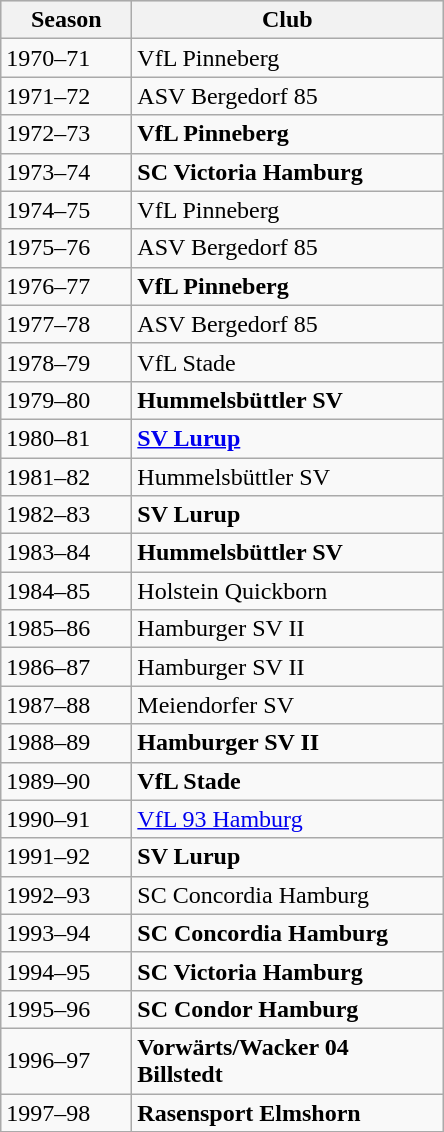<table class="wikitable">
<tr align="center" bgcolor="#dfdfdf">
<th width="80">Season</th>
<th width="200">Club</th>
</tr>
<tr>
<td>1970–71</td>
<td>VfL Pinneberg</td>
</tr>
<tr>
<td>1971–72</td>
<td>ASV Bergedorf 85</td>
</tr>
<tr>
<td>1972–73</td>
<td><strong>VfL Pinneberg</strong></td>
</tr>
<tr>
<td>1973–74</td>
<td><strong>SC Victoria Hamburg</strong></td>
</tr>
<tr>
<td>1974–75</td>
<td>VfL Pinneberg</td>
</tr>
<tr>
<td>1975–76</td>
<td>ASV Bergedorf 85</td>
</tr>
<tr>
<td>1976–77</td>
<td><strong>VfL Pinneberg</strong></td>
</tr>
<tr>
<td>1977–78</td>
<td>ASV Bergedorf 85</td>
</tr>
<tr>
<td>1978–79</td>
<td>VfL Stade</td>
</tr>
<tr>
<td>1979–80</td>
<td><strong>Hummelsbüttler SV</strong></td>
</tr>
<tr>
<td>1980–81</td>
<td><strong><a href='#'>SV Lurup</a></strong></td>
</tr>
<tr>
<td>1981–82</td>
<td>Hummelsbüttler SV</td>
</tr>
<tr>
<td>1982–83</td>
<td><strong>SV Lurup</strong></td>
</tr>
<tr>
<td>1983–84</td>
<td><strong>Hummelsbüttler SV</strong></td>
</tr>
<tr>
<td>1984–85</td>
<td>Holstein Quickborn</td>
</tr>
<tr>
<td>1985–86</td>
<td>Hamburger SV II</td>
</tr>
<tr>
<td>1986–87</td>
<td>Hamburger SV II</td>
</tr>
<tr>
<td>1987–88</td>
<td>Meiendorfer SV</td>
</tr>
<tr>
<td>1988–89</td>
<td><strong>Hamburger SV II</strong></td>
</tr>
<tr>
<td>1989–90</td>
<td><strong>VfL Stade</strong></td>
</tr>
<tr>
<td>1990–91</td>
<td><a href='#'>VfL 93 Hamburg</a></td>
</tr>
<tr>
<td>1991–92</td>
<td><strong>SV Lurup</strong></td>
</tr>
<tr>
<td>1992–93</td>
<td>SC Concordia Hamburg</td>
</tr>
<tr>
<td>1993–94</td>
<td><strong>SC Concordia Hamburg</strong></td>
</tr>
<tr>
<td>1994–95</td>
<td><strong>SC Victoria Hamburg</strong></td>
</tr>
<tr>
<td>1995–96</td>
<td><strong>SC Condor Hamburg</strong></td>
</tr>
<tr>
<td>1996–97</td>
<td><strong>Vorwärts/Wacker 04 Billstedt</strong></td>
</tr>
<tr>
<td>1997–98</td>
<td><strong>Rasensport Elmshorn</strong></td>
</tr>
</table>
